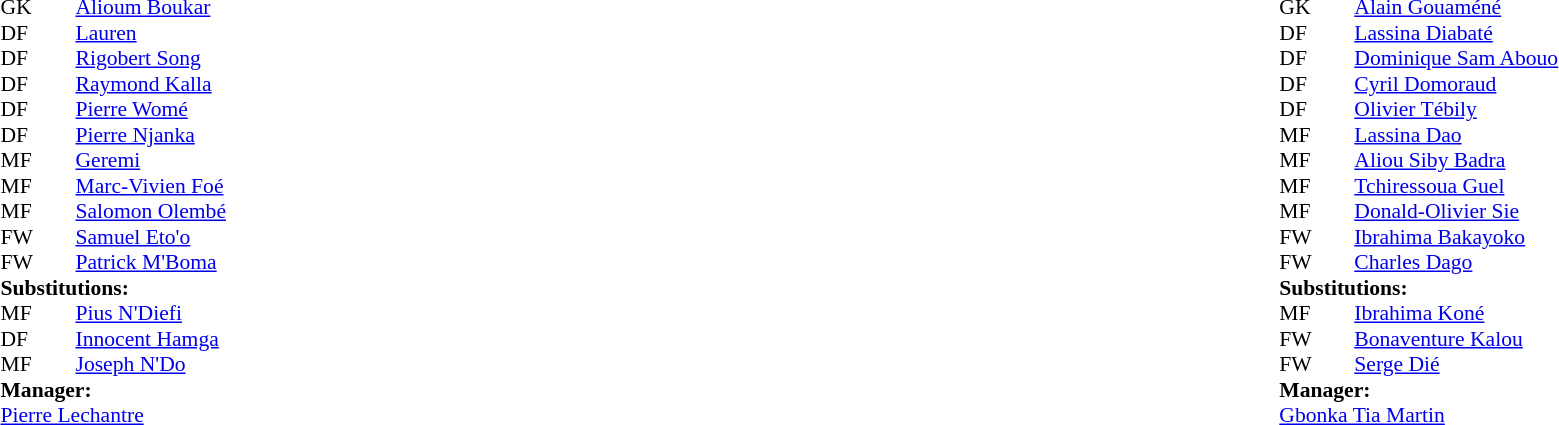<table width="100%">
<tr>
<td valign="top" width="50%"><br><table style="font-size: 90%" cellspacing="0" cellpadding="0">
<tr>
<th width="25"></th>
<th width="25"></th>
</tr>
<tr>
<td>GK</td>
<td></td>
<td><a href='#'>Alioum Boukar</a></td>
</tr>
<tr>
<td>DF</td>
<td></td>
<td><a href='#'>Lauren</a></td>
</tr>
<tr>
<td>DF</td>
<td></td>
<td><a href='#'>Rigobert Song</a></td>
</tr>
<tr>
<td>DF</td>
<td></td>
<td><a href='#'>Raymond Kalla</a></td>
</tr>
<tr>
<td>DF</td>
<td></td>
<td><a href='#'>Pierre Womé</a></td>
</tr>
<tr>
<td>DF</td>
<td></td>
<td><a href='#'>Pierre Njanka</a></td>
</tr>
<tr>
<td>MF</td>
<td></td>
<td><a href='#'>Geremi</a></td>
<td></td>
<td></td>
</tr>
<tr>
<td>MF</td>
<td></td>
<td><a href='#'>Marc-Vivien Foé</a></td>
</tr>
<tr>
<td>MF</td>
<td></td>
<td><a href='#'>Salomon Olembé</a></td>
<td></td>
<td></td>
</tr>
<tr>
<td>FW</td>
<td></td>
<td><a href='#'>Samuel Eto'o</a></td>
<td></td>
<td></td>
</tr>
<tr>
<td>FW</td>
<td></td>
<td><a href='#'>Patrick M'Boma</a></td>
</tr>
<tr>
<td colspan=3><strong>Substitutions:</strong></td>
</tr>
<tr>
<td>MF</td>
<td></td>
<td><a href='#'>Pius N'Diefi</a></td>
<td></td>
<td></td>
</tr>
<tr>
<td>DF</td>
<td></td>
<td><a href='#'>Innocent Hamga</a></td>
<td></td>
<td></td>
</tr>
<tr>
<td>MF</td>
<td></td>
<td><a href='#'>Joseph N'Do</a></td>
<td></td>
<td></td>
</tr>
<tr>
<td colspan=3><strong>Manager:</strong></td>
</tr>
<tr>
<td colspan=3> <a href='#'>Pierre Lechantre</a></td>
</tr>
</table>
</td>
<td valign="top"></td>
<td valign="top" width="50%"><br><table style="font-size: 90%" cellspacing="0" cellpadding="0" align="center">
<tr>
<th width=25></th>
<th width=25></th>
</tr>
<tr>
<td>GK</td>
<td></td>
<td><a href='#'>Alain Gouaméné</a></td>
</tr>
<tr>
<td>DF</td>
<td></td>
<td><a href='#'>Lassina Diabaté</a></td>
<td></td>
<td></td>
</tr>
<tr>
<td>DF</td>
<td></td>
<td><a href='#'>Dominique Sam Abouo</a></td>
</tr>
<tr>
<td>DF</td>
<td></td>
<td><a href='#'>Cyril Domoraud</a></td>
</tr>
<tr>
<td>DF</td>
<td></td>
<td><a href='#'>Olivier Tébily</a></td>
</tr>
<tr>
<td>MF</td>
<td></td>
<td><a href='#'>Lassina Dao</a></td>
<td></td>
<td></td>
</tr>
<tr>
<td>MF</td>
<td></td>
<td><a href='#'>Aliou Siby Badra</a></td>
</tr>
<tr>
<td>MF</td>
<td></td>
<td><a href='#'>Tchiressoua Guel</a></td>
</tr>
<tr>
<td>MF</td>
<td></td>
<td><a href='#'>Donald-Olivier Sie</a></td>
</tr>
<tr>
<td>FW</td>
<td></td>
<td><a href='#'>Ibrahima Bakayoko</a></td>
</tr>
<tr>
<td>FW</td>
<td></td>
<td><a href='#'>Charles Dago</a></td>
<td></td>
<td></td>
</tr>
<tr>
<td colspan=3><strong>Substitutions:</strong></td>
</tr>
<tr>
<td>MF</td>
<td></td>
<td><a href='#'>Ibrahima Koné</a></td>
<td></td>
<td></td>
</tr>
<tr>
<td>FW</td>
<td></td>
<td><a href='#'>Bonaventure Kalou</a></td>
<td></td>
<td></td>
</tr>
<tr>
<td>FW</td>
<td></td>
<td><a href='#'>Serge Dié</a></td>
<td></td>
<td></td>
</tr>
<tr>
<td colspan=3><strong>Manager:</strong></td>
</tr>
<tr>
<td colspan=3><a href='#'>Gbonka Tia Martin</a></td>
</tr>
</table>
</td>
</tr>
</table>
